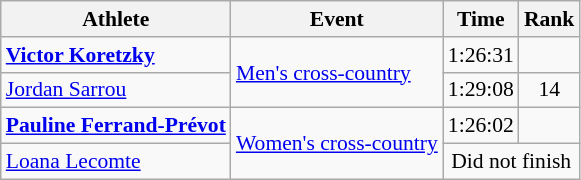<table class=wikitable style=font-size:90%;text-align:center>
<tr>
<th>Athlete</th>
<th>Event</th>
<th>Time</th>
<th>Rank</th>
</tr>
<tr align=center>
<td align=left><strong><a href='#'>Victor Koretzky</a></strong></td>
<td align=left rowspan=2><a href='#'>Men's cross-country</a></td>
<td>1:26:31</td>
<td></td>
</tr>
<tr align=center>
<td align=left><a href='#'>Jordan Sarrou</a></td>
<td>1:29:08</td>
<td>14</td>
</tr>
<tr align=center>
<td align=left><strong><a href='#'>Pauline Ferrand-Prévot</a></strong></td>
<td align=left rowspan=2><a href='#'>Women's cross-country</a></td>
<td>1:26:02</td>
<td></td>
</tr>
<tr align=center>
<td align=left><a href='#'>Loana Lecomte</a></td>
<td colspan="2">Did not finish</td>
</tr>
</table>
